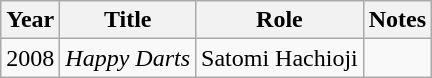<table class="wikitable">
<tr>
<th>Year</th>
<th>Title</th>
<th>Role</th>
<th>Notes</th>
</tr>
<tr>
<td>2008</td>
<td><em>Happy Darts</em></td>
<td>Satomi Hachioji</td>
<td></td>
</tr>
</table>
